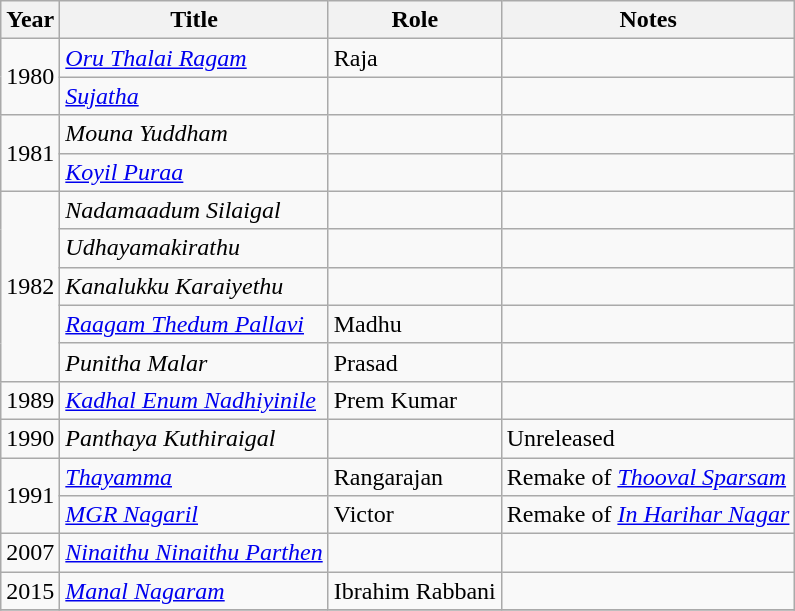<table class="wikitable sortable">
<tr>
<th>Year</th>
<th>Title</th>
<th>Role</th>
<th class="unsortable">Notes</th>
</tr>
<tr>
<td rowspan=2>1980</td>
<td><em><a href='#'>Oru Thalai Ragam</a></em></td>
<td>Raja</td>
<td></td>
</tr>
<tr>
<td><em><a href='#'>Sujatha</a></em></td>
<td></td>
<td></td>
</tr>
<tr>
<td rowspan=2>1981</td>
<td><em>Mouna Yuddham</em></td>
<td></td>
<td></td>
</tr>
<tr>
<td><em><a href='#'>Koyil Puraa</a></em></td>
<td></td>
<td></td>
</tr>
<tr>
<td rowspan=5>1982</td>
<td><em>Nadamaadum Silaigal</em></td>
<td></td>
<td></td>
</tr>
<tr>
<td><em>Udhayamakirathu</em></td>
<td></td>
<td></td>
</tr>
<tr>
<td><em>Kanalukku Karaiyethu</em></td>
<td></td>
<td></td>
</tr>
<tr>
<td><em><a href='#'>Raagam Thedum Pallavi</a></em></td>
<td>Madhu</td>
<td></td>
</tr>
<tr>
<td><em>Punitha Malar</em></td>
<td>Prasad</td>
<td></td>
</tr>
<tr>
<td>1989</td>
<td><em><a href='#'>Kadhal Enum Nadhiyinile</a></em></td>
<td>Prem Kumar</td>
<td></td>
</tr>
<tr>
<td>1990</td>
<td><em>Panthaya Kuthiraigal</em></td>
<td></td>
<td>Unreleased</td>
</tr>
<tr>
<td rowspan=2>1991</td>
<td><em><a href='#'>Thayamma</a></em></td>
<td>Rangarajan</td>
<td>Remake of <em><a href='#'>Thooval Sparsam</a></em></td>
</tr>
<tr>
<td><em><a href='#'>MGR Nagaril</a></em></td>
<td>Victor</td>
<td>Remake of <em><a href='#'>In Harihar Nagar</a></em></td>
</tr>
<tr>
<td>2007</td>
<td><em><a href='#'>Ninaithu Ninaithu Parthen</a></em></td>
<td></td>
<td></td>
</tr>
<tr>
<td>2015</td>
<td><em><a href='#'>Manal Nagaram</a></em></td>
<td>Ibrahim Rabbani</td>
<td></td>
</tr>
<tr>
</tr>
</table>
